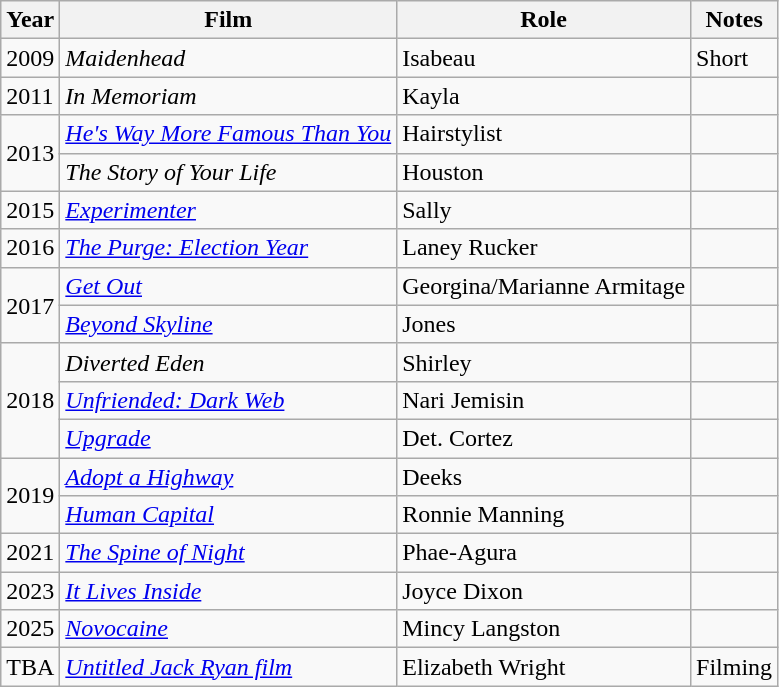<table class="wikitable sortable">
<tr>
<th>Year</th>
<th>Film</th>
<th>Role</th>
<th>Notes</th>
</tr>
<tr>
<td>2009</td>
<td><em>Maidenhead</em></td>
<td>Isabeau</td>
<td>Short</td>
</tr>
<tr>
<td>2011</td>
<td><em>In Memoriam</em></td>
<td>Kayla</td>
<td></td>
</tr>
<tr>
<td rowspan="2">2013</td>
<td><em><a href='#'>He's Way More Famous Than You</a></em></td>
<td>Hairstylist</td>
<td></td>
</tr>
<tr>
<td><em>The Story of Your Life</em></td>
<td>Houston</td>
<td></td>
</tr>
<tr>
<td>2015</td>
<td><em><a href='#'>Experimenter</a></em></td>
<td>Sally</td>
<td></td>
</tr>
<tr>
<td>2016</td>
<td><em><a href='#'>The Purge: Election Year</a></em></td>
<td>Laney Rucker</td>
<td></td>
</tr>
<tr>
<td rowspan="2">2017</td>
<td><em><a href='#'>Get Out</a></em></td>
<td>Georgina/Marianne Armitage</td>
<td></td>
</tr>
<tr>
<td><em><a href='#'>Beyond Skyline</a></em></td>
<td>Jones</td>
<td></td>
</tr>
<tr>
<td rowspan="3">2018</td>
<td><em>Diverted Eden</em></td>
<td>Shirley</td>
<td></td>
</tr>
<tr>
<td><em><a href='#'>Unfriended: Dark Web</a></em></td>
<td>Nari Jemisin</td>
<td></td>
</tr>
<tr>
<td><em><a href='#'>Upgrade</a></em></td>
<td>Det. Cortez</td>
<td></td>
</tr>
<tr>
<td rowspan="2">2019</td>
<td><em><a href='#'>Adopt a Highway</a></em></td>
<td>Deeks</td>
<td></td>
</tr>
<tr>
<td><em><a href='#'>Human Capital</a></em></td>
<td>Ronnie Manning</td>
<td></td>
</tr>
<tr>
<td>2021</td>
<td><em><a href='#'>The Spine of Night</a></em></td>
<td>Phae-Agura</td>
<td></td>
</tr>
<tr>
<td>2023</td>
<td><em><a href='#'>It Lives Inside</a></em></td>
<td>Joyce Dixon</td>
<td></td>
</tr>
<tr>
<td>2025</td>
<td><em><a href='#'>Novocaine</a></em></td>
<td>Mincy Langston</td>
<td></td>
</tr>
<tr>
<td>TBA</td>
<td><em><a href='#'>Untitled Jack Ryan film</a></em></td>
<td>Elizabeth Wright</td>
<td>Filming</td>
</tr>
</table>
